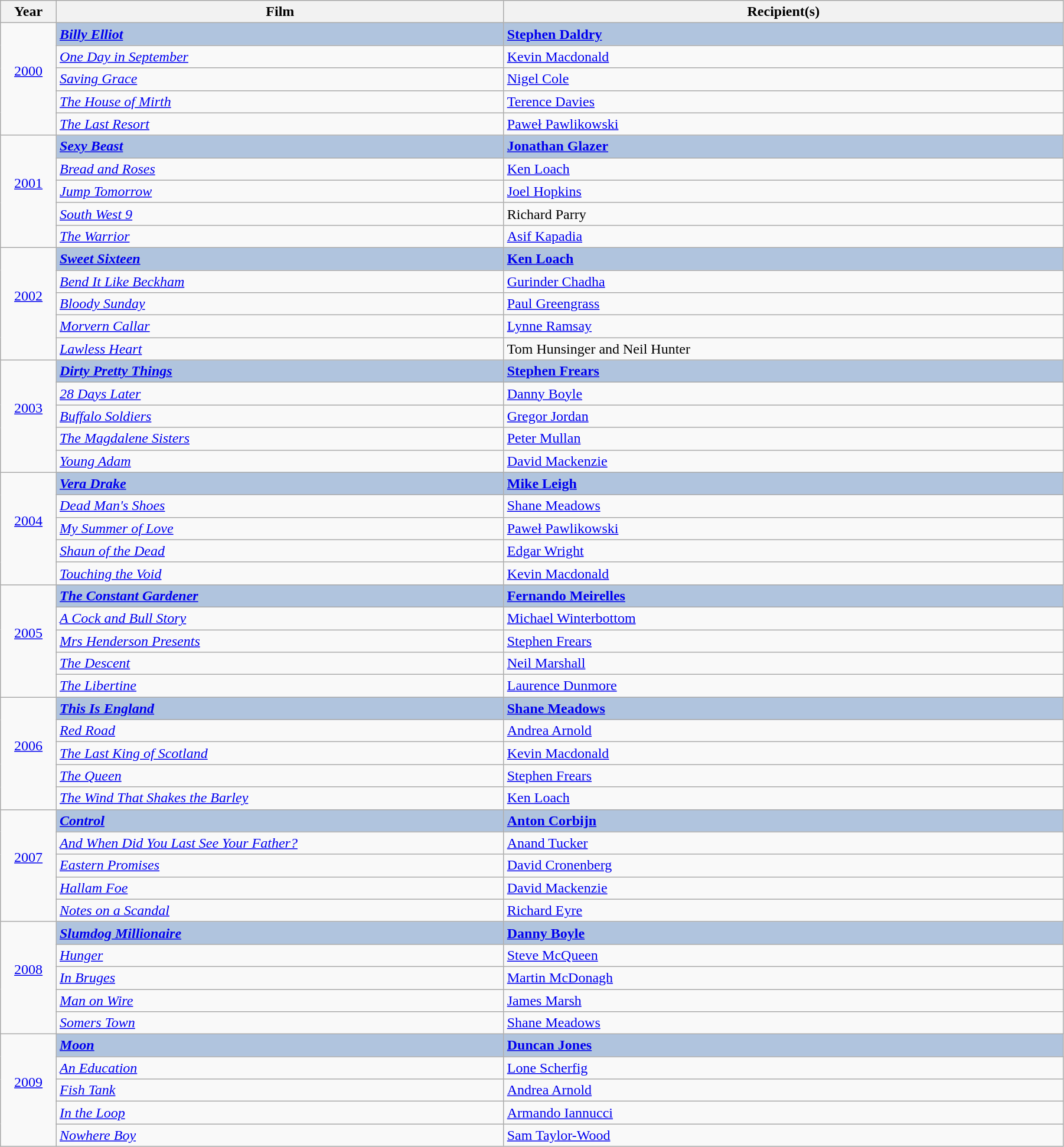<table class="wikitable" width="95%" cellpadding="5">
<tr>
<th width="5%">Year</th>
<th width="40%">Film</th>
<th width="50%">Recipient(s)</th>
</tr>
<tr>
<td rowspan="5" style="text-align:center;"><a href='#'>2000</a><br><br></td>
<td style="background:#B0C4DE"><strong><em><a href='#'>Billy Elliot</a></em></strong></td>
<td style="background:#B0C4DE"><strong><a href='#'>Stephen Daldry</a></strong></td>
</tr>
<tr>
<td><em><a href='#'>One Day in September</a></em></td>
<td><a href='#'>Kevin Macdonald</a></td>
</tr>
<tr>
<td><em><a href='#'>Saving Grace</a></em></td>
<td><a href='#'>Nigel Cole</a></td>
</tr>
<tr>
<td><em><a href='#'>The House of Mirth</a></em></td>
<td><a href='#'>Terence Davies</a></td>
</tr>
<tr>
<td><em><a href='#'>The Last Resort</a></em></td>
<td><a href='#'>Paweł Pawlikowski</a></td>
</tr>
<tr>
<td rowspan="5" style="text-align:center;"><a href='#'>2001</a><br><br></td>
<td style="background:#B0C4DE"><strong><em><a href='#'>Sexy Beast</a></em></strong></td>
<td style="background:#B0C4DE"><strong><a href='#'>Jonathan Glazer</a></strong></td>
</tr>
<tr>
<td><em><a href='#'>Bread and Roses</a></em></td>
<td><a href='#'>Ken Loach</a></td>
</tr>
<tr>
<td><em><a href='#'>Jump Tomorrow</a></em></td>
<td><a href='#'>Joel Hopkins</a></td>
</tr>
<tr>
<td><em><a href='#'>South West 9</a></em></td>
<td>Richard Parry</td>
</tr>
<tr>
<td><em><a href='#'>The Warrior</a></em></td>
<td><a href='#'>Asif Kapadia</a></td>
</tr>
<tr>
<td rowspan="5" style="text-align:center;"><a href='#'>2002</a><br><br></td>
<td style="background:#B0C4DE"><strong><em><a href='#'>Sweet Sixteen</a></em></strong></td>
<td style="background:#B0C4DE"><strong><a href='#'>Ken Loach</a></strong></td>
</tr>
<tr>
<td><em><a href='#'>Bend It Like Beckham</a></em></td>
<td><a href='#'>Gurinder Chadha</a></td>
</tr>
<tr>
<td><em><a href='#'>Bloody Sunday</a></em></td>
<td><a href='#'>Paul Greengrass</a></td>
</tr>
<tr>
<td><em><a href='#'>Morvern Callar</a></em></td>
<td><a href='#'>Lynne Ramsay</a></td>
</tr>
<tr>
<td><em><a href='#'>Lawless Heart</a></em></td>
<td>Tom Hunsinger and Neil Hunter</td>
</tr>
<tr>
<td rowspan="5" style="text-align:center;"><a href='#'>2003</a><br><br></td>
<td style="background:#B0C4DE"><strong><em><a href='#'>Dirty Pretty Things</a></em></strong></td>
<td style="background:#B0C4DE"><strong><a href='#'>Stephen Frears</a></strong></td>
</tr>
<tr>
<td><em><a href='#'>28 Days Later</a></em></td>
<td><a href='#'>Danny Boyle</a></td>
</tr>
<tr>
<td><em><a href='#'>Buffalo Soldiers</a></em></td>
<td><a href='#'>Gregor Jordan</a></td>
</tr>
<tr>
<td><em><a href='#'>The Magdalene Sisters</a></em></td>
<td><a href='#'>Peter Mullan</a></td>
</tr>
<tr>
<td><em><a href='#'>Young Adam</a></em></td>
<td><a href='#'>David Mackenzie</a></td>
</tr>
<tr>
<td rowspan="5" style="text-align:center;"><a href='#'>2004</a><br><br></td>
<td style="background:#B0C4DE"><strong><em><a href='#'>Vera Drake</a></em></strong></td>
<td style="background:#B0C4DE"><strong><a href='#'>Mike Leigh</a></strong></td>
</tr>
<tr>
<td><em><a href='#'>Dead Man's Shoes</a></em></td>
<td><a href='#'>Shane Meadows</a></td>
</tr>
<tr>
<td><em><a href='#'>My Summer of Love</a></em></td>
<td><a href='#'>Paweł Pawlikowski</a></td>
</tr>
<tr>
<td><em><a href='#'>Shaun of the Dead</a></em></td>
<td><a href='#'>Edgar Wright</a></td>
</tr>
<tr>
<td><em><a href='#'>Touching the Void</a></em></td>
<td><a href='#'>Kevin Macdonald</a></td>
</tr>
<tr>
<td rowspan="5" style="text-align:center;"><a href='#'>2005</a><br><br></td>
<td style="background:#B0C4DE"><strong><em><a href='#'>The Constant Gardener</a></em></strong></td>
<td style="background:#B0C4DE"><strong><a href='#'>Fernando Meirelles</a></strong></td>
</tr>
<tr>
<td><em><a href='#'>A Cock and Bull Story</a></em></td>
<td><a href='#'>Michael Winterbottom</a></td>
</tr>
<tr>
<td><em><a href='#'>Mrs Henderson Presents</a></em></td>
<td><a href='#'>Stephen Frears</a></td>
</tr>
<tr>
<td><em><a href='#'>The Descent</a></em></td>
<td><a href='#'>Neil Marshall</a></td>
</tr>
<tr>
<td><em><a href='#'>The Libertine</a></em></td>
<td><a href='#'>Laurence Dunmore</a></td>
</tr>
<tr>
<td rowspan="5" style="text-align:center;"><a href='#'>2006</a><br><br></td>
<td style="background:#B0C4DE"><strong><em><a href='#'>This Is England</a></em></strong></td>
<td style="background:#B0C4DE"><strong><a href='#'>Shane Meadows</a></strong></td>
</tr>
<tr>
<td><em><a href='#'>Red Road</a></em></td>
<td><a href='#'>Andrea Arnold</a></td>
</tr>
<tr>
<td><em><a href='#'>The Last King of Scotland</a></em></td>
<td><a href='#'>Kevin Macdonald</a></td>
</tr>
<tr>
<td><em><a href='#'>The Queen</a></em></td>
<td><a href='#'>Stephen Frears</a></td>
</tr>
<tr>
<td><em><a href='#'>The Wind That Shakes the Barley</a></em></td>
<td><a href='#'>Ken Loach</a></td>
</tr>
<tr>
<td rowspan="5" style="text-align:center;"><a href='#'>2007</a><br><br></td>
<td style="background:#B0C4DE"><strong><em><a href='#'>Control</a></em></strong></td>
<td style="background:#B0C4DE"><strong><a href='#'>Anton Corbijn</a></strong></td>
</tr>
<tr>
<td><em><a href='#'>And When Did You Last See Your Father?</a></em></td>
<td><a href='#'>Anand Tucker</a></td>
</tr>
<tr>
<td><em><a href='#'>Eastern Promises</a></em></td>
<td><a href='#'>David Cronenberg</a></td>
</tr>
<tr>
<td><em><a href='#'>Hallam Foe</a></em></td>
<td><a href='#'>David Mackenzie</a></td>
</tr>
<tr>
<td><em><a href='#'>Notes on a Scandal</a></em></td>
<td><a href='#'>Richard Eyre</a></td>
</tr>
<tr>
<td rowspan="5" style="text-align:center;"><a href='#'>2008</a><br><br></td>
<td style="background:#B0C4DE"><strong><em><a href='#'>Slumdog Millionaire</a></em></strong></td>
<td style="background:#B0C4DE"><strong><a href='#'>Danny Boyle</a></strong></td>
</tr>
<tr>
<td><em><a href='#'>Hunger</a></em></td>
<td><a href='#'>Steve McQueen</a></td>
</tr>
<tr>
<td><em><a href='#'>In Bruges</a></em></td>
<td><a href='#'>Martin McDonagh</a></td>
</tr>
<tr>
<td><em><a href='#'>Man on Wire</a></em></td>
<td><a href='#'>James Marsh</a></td>
</tr>
<tr>
<td><em><a href='#'>Somers Town</a></em></td>
<td><a href='#'>Shane Meadows</a></td>
</tr>
<tr>
<td rowspan="5" style="text-align:center;"><a href='#'>2009</a><br><br></td>
<td style="background:#B0C4DE"><strong><em><a href='#'>Moon</a></em></strong></td>
<td style="background:#B0C4DE"><strong><a href='#'>Duncan Jones</a></strong></td>
</tr>
<tr>
<td><em><a href='#'>An Education</a></em></td>
<td><a href='#'>Lone Scherfig</a></td>
</tr>
<tr>
<td><em><a href='#'>Fish Tank</a></em></td>
<td><a href='#'>Andrea Arnold</a></td>
</tr>
<tr>
<td><em><a href='#'>In the Loop</a></em></td>
<td><a href='#'>Armando Iannucci</a></td>
</tr>
<tr>
<td><em><a href='#'>Nowhere Boy</a></em></td>
<td><a href='#'>Sam Taylor-Wood</a></td>
</tr>
</table>
